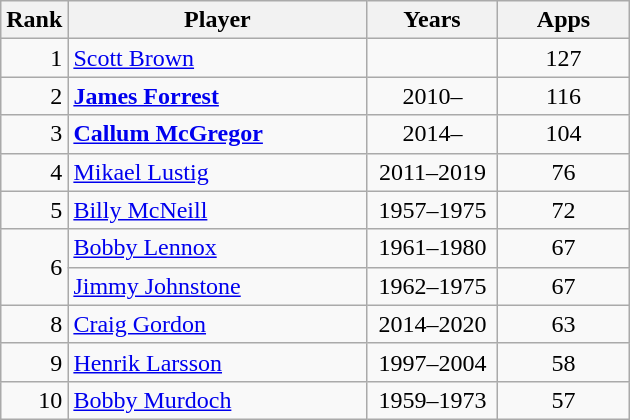<table class="wikitable" style="text-align: center;">
<tr>
<th>Rank</th>
<th style="width: 12em;">Player</th>
<th style="width: 5em;">     Years     </th>
<th style="width: 5em;">Apps</th>
</tr>
<tr>
<td style="text-align:right;">1</td>
<td style="text-align:left;"> <a href='#'>Scott Brown</a></td>
<td></td>
<td>127</td>
</tr>
<tr>
<td style="text-align:right;">2</td>
<td style="text-align:left;"> <strong><a href='#'>James Forrest</a></strong></td>
<td>2010–</td>
<td>116</td>
</tr>
<tr>
<td style="text-align:right;">3</td>
<td style="text-align:left;"> <strong><a href='#'>Callum McGregor</a></strong></td>
<td>2014–</td>
<td>104</td>
</tr>
<tr>
<td style="text-align:right;">4</td>
<td style="text-align:left;"> <a href='#'>Mikael Lustig</a></td>
<td>2011–2019</td>
<td>76</td>
</tr>
<tr>
<td style="text-align:right;">5</td>
<td style="text-align:left;"> <a href='#'>Billy McNeill</a></td>
<td>1957–1975</td>
<td>72</td>
</tr>
<tr>
<td style="text-align:right;" rowspan="2">6</td>
<td style="text-align:left;"> <a href='#'>Bobby Lennox</a></td>
<td>1961–1980</td>
<td>67</td>
</tr>
<tr>
<td style="text-align:left;"> <a href='#'>Jimmy Johnstone</a></td>
<td>1962–1975</td>
<td>67</td>
</tr>
<tr>
<td style="text-align:right;">8</td>
<td style="text-align:left;"> <a href='#'>Craig Gordon</a></td>
<td>2014–2020</td>
<td>63</td>
</tr>
<tr>
<td style="text-align:right;">9</td>
<td style="text-align:left;"> <a href='#'>Henrik Larsson</a></td>
<td>1997–2004</td>
<td>58</td>
</tr>
<tr>
<td style="text-align:right;">10</td>
<td style="text-align:left;"> <a href='#'>Bobby Murdoch</a></td>
<td>1959–1973</td>
<td>57</td>
</tr>
</table>
